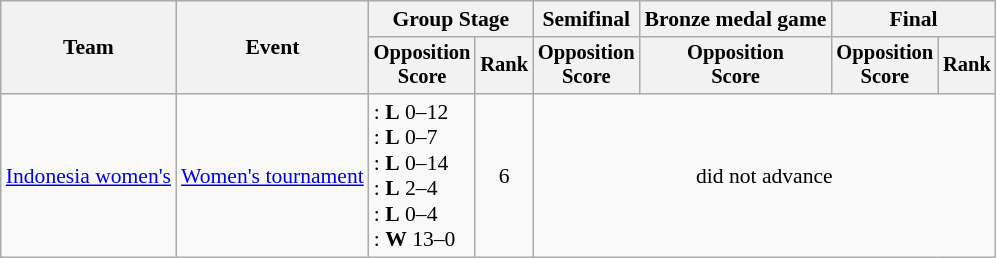<table class=wikitable style=font-size:90%;text-align:center>
<tr>
<th rowspan=2>Team</th>
<th rowspan=2>Event</th>
<th colspan=2>Group Stage</th>
<th>Semifinal</th>
<th>Bronze medal game</th>
<th colspan=2>Final</th>
</tr>
<tr style=font-size:95%>
<th>Opposition<br>Score</th>
<th>Rank</th>
<th>Opposition<br>Score</th>
<th>Opposition<br>Score</th>
<th>Opposition<br>Score</th>
<th>Rank</th>
</tr>
<tr>
<td align=left><a href='#'>Indonesia women's</a></td>
<td align=left><a href='#'>Women's tournament</a></td>
<td align=left>: <strong>L</strong> 0–12<br>: <strong>L</strong> 0–7<br>: <strong>L</strong> 0–14<br>: <strong>L</strong> 2–4<br>: <strong>L</strong> 0–4<br>: <strong>W</strong> 13–0</td>
<td>6</td>
<td colspan=4>did not advance</td>
</tr>
</table>
